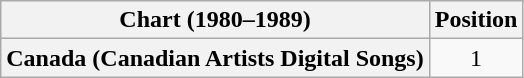<table class="wikitable sortable plainrowheaders" style="text-align:center">
<tr>
<th>Chart (1980–1989)</th>
<th>Position</th>
</tr>
<tr>
<th scope="row">Canada (Canadian Artists Digital Songs)</th>
<td align="center">1</td>
</tr>
</table>
